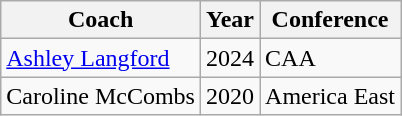<table class="wikitable outercollapse">
<tr>
<th>Coach</th>
<th>Year</th>
<th>Conference</th>
</tr>
<tr>
<td><a href='#'>Ashley Langford</a></td>
<td>2024</td>
<td>CAA</td>
</tr>
<tr>
<td>Caroline McCombs</td>
<td>2020</td>
<td>America East</td>
</tr>
</table>
